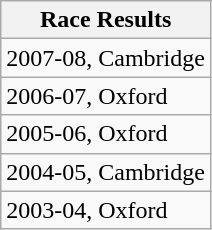<table class="wikitable" border="1">
<tr>
<th>Race Results</th>
</tr>
<tr>
<td>2007-08, Cambridge</td>
</tr>
<tr>
<td>2006-07, Oxford</td>
</tr>
<tr>
<td>2005-06, Oxford</td>
</tr>
<tr>
<td>2004-05, Cambridge</td>
</tr>
<tr>
<td>2003-04, Oxford</td>
</tr>
</table>
